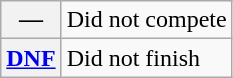<table class="wikitable">
<tr>
<th scope="row">—</th>
<td>Did not compete</td>
</tr>
<tr>
<th scope="row"><a href='#'>DNF</a></th>
<td>Did not finish</td>
</tr>
</table>
